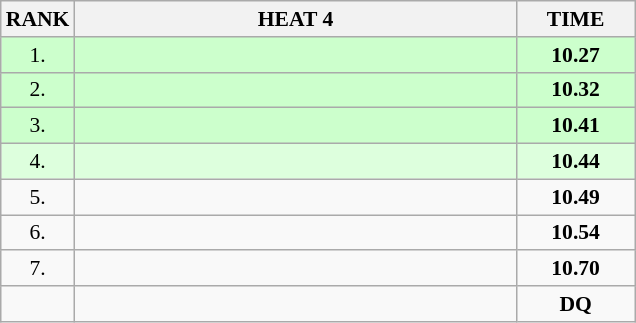<table class="wikitable" style="border-collapse: collapse; font-size: 90%;">
<tr>
<th>RANK</th>
<th style="width: 20em">HEAT 4</th>
<th style="width: 5em">TIME</th>
</tr>
<tr style="background:#ccffcc;">
<td align="center">1.</td>
<td></td>
<td align="center"><strong>10.27</strong></td>
</tr>
<tr style="background:#ccffcc;">
<td align="center">2.</td>
<td></td>
<td align="center"><strong>10.32</strong></td>
</tr>
<tr style="background:#ccffcc;">
<td align="center">3.</td>
<td></td>
<td align="center"><strong>10.41</strong></td>
</tr>
<tr style="background:#ddffdd;">
<td align="center">4.</td>
<td></td>
<td align="center"><strong>10.44</strong></td>
</tr>
<tr>
<td align="center">5.</td>
<td></td>
<td align="center"><strong>10.49</strong></td>
</tr>
<tr>
<td align="center">6.</td>
<td></td>
<td align="center"><strong>10.54</strong></td>
</tr>
<tr>
<td align="center">7.</td>
<td></td>
<td align="center"><strong>10.70</strong></td>
</tr>
<tr>
<td align="center"></td>
<td></td>
<td align="center"><strong>DQ</strong></td>
</tr>
</table>
